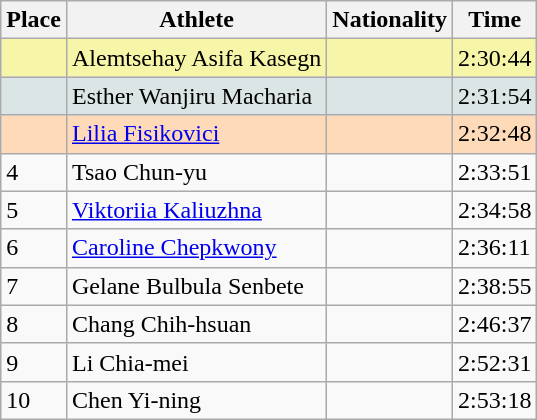<table class="wikitable sortable">
<tr>
<th scope="col">Place</th>
<th scope="col">Athlete</th>
<th scope="col">Nationality</th>
<th scope="col">Time</th>
</tr>
<tr bgcolor="#F7F6A8">
<td></td>
<td>Alemtsehay Asifa Kasegn</td>
<td></td>
<td>2:30:44</td>
</tr>
<tr bgcolor="#DCE5E5">
<td></td>
<td>Esther Wanjiru Macharia</td>
<td></td>
<td>2:31:54</td>
</tr>
<tr bgcolor="#FFDAB9">
<td></td>
<td><a href='#'>Lilia Fisikovici</a></td>
<td></td>
<td>2:32:48</td>
</tr>
<tr>
<td>4</td>
<td>Tsao Chun-yu</td>
<td></td>
<td>2:33:51</td>
</tr>
<tr>
<td>5</td>
<td><a href='#'>Viktoriia Kaliuzhna</a></td>
<td></td>
<td>2:34:58</td>
</tr>
<tr>
<td>6</td>
<td><a href='#'>Caroline Chepkwony</a></td>
<td></td>
<td>2:36:11</td>
</tr>
<tr>
<td>7</td>
<td>Gelane Bulbula Senbete</td>
<td></td>
<td>2:38:55</td>
</tr>
<tr>
<td>8</td>
<td>Chang Chih-hsuan</td>
<td></td>
<td>2:46:37</td>
</tr>
<tr>
<td>9</td>
<td>Li Chia-mei</td>
<td></td>
<td>2:52:31</td>
</tr>
<tr>
<td>10</td>
<td>Chen Yi-ning</td>
<td></td>
<td>2:53:18</td>
</tr>
</table>
